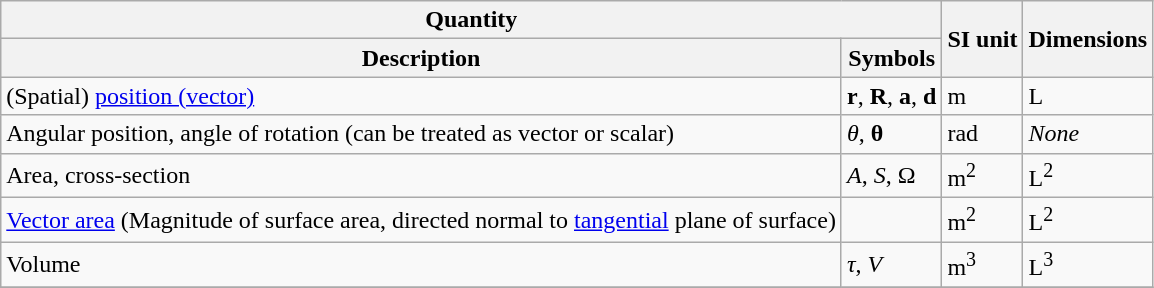<table class="wikitable">
<tr>
<th colspan=2>Quantity</th>
<th rowspan=2>SI unit</th>
<th rowspan=2>Dimensions</th>
</tr>
<tr>
<th>Description</th>
<th>Symbols</th>
</tr>
<tr>
<td>(Spatial) <a href='#'>position (vector)</a></td>
<td><strong>r</strong>, <strong>R</strong>, <strong>a</strong>, <strong>d</strong></td>
<td>m</td>
<td>L</td>
</tr>
<tr>
<td>Angular position, angle of rotation (can be treated as vector or scalar)</td>
<td><em>θ</em>, <strong>θ</strong></td>
<td>rad</td>
<td><em>None</em></td>
</tr>
<tr>
<td>Area, cross-section</td>
<td><em>A</em>, <em>S</em>, Ω</td>
<td>m<sup>2</sup></td>
<td>L<sup>2</sup></td>
</tr>
<tr>
<td><a href='#'>Vector area</a> (Magnitude of surface area, directed normal to <a href='#'>tangential</a> plane of surface)</td>
<td></td>
<td>m<sup>2</sup></td>
<td>L<sup>2</sup></td>
</tr>
<tr>
<td>Volume</td>
<td><em>τ</em>, <em>V</em></td>
<td>m<sup>3</sup></td>
<td>L<sup>3</sup></td>
</tr>
<tr>
</tr>
</table>
